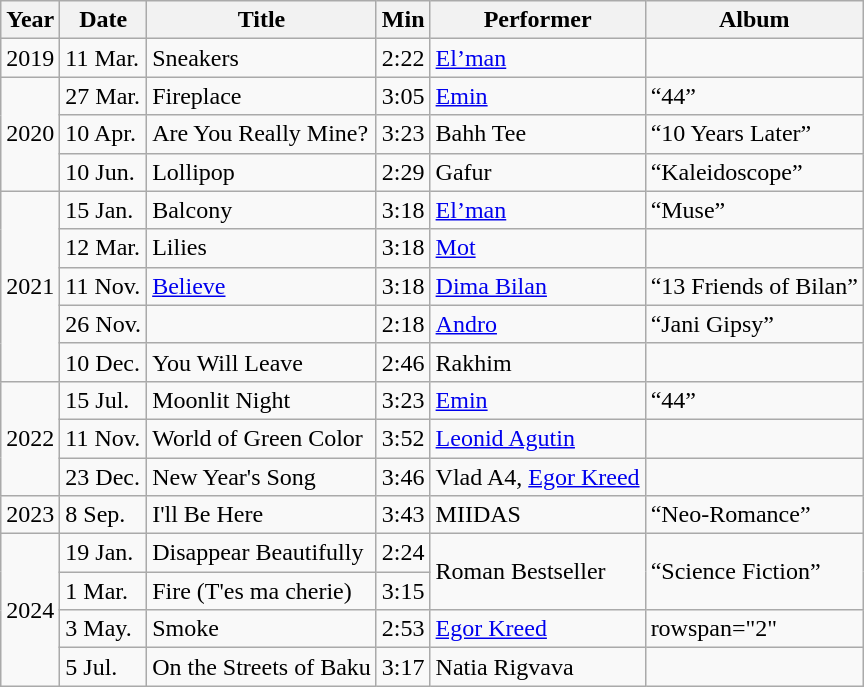<table class="wikitable tiles">
<tr>
<th>Year</th>
<th>Date</th>
<th>Title</th>
<th>Min</th>
<th>Performer</th>
<th>Album</th>
</tr>
<tr>
<td>2019</td>
<td>11 Mar.</td>
<td>Sneakers</td>
<td>2:22</td>
<td><a href='#'>El’man</a></td>
<td></td>
</tr>
<tr>
<td rowspan="3">2020</td>
<td>27 Mar.</td>
<td>Fireplace</td>
<td>3:05</td>
<td><a href='#'>Emin</a></td>
<td>“44”</td>
</tr>
<tr>
<td>10 Apr.</td>
<td>Are You Really Mine?</td>
<td>3:23</td>
<td>Bahh Tee</td>
<td>“10 Years Later”</td>
</tr>
<tr>
<td>10 Jun.</td>
<td>Lollipop</td>
<td>2:29</td>
<td>Gafur</td>
<td>“Kaleidoscope”</td>
</tr>
<tr>
<td rowspan="5">2021</td>
<td>15 Jan.</td>
<td>Balcony</td>
<td>3:18</td>
<td><a href='#'>El’man</a></td>
<td>“Muse”</td>
</tr>
<tr>
<td>12 Mar.</td>
<td>Lilies</td>
<td>3:18</td>
<td><a href='#'>Mot</a></td>
<td></td>
</tr>
<tr>
<td>11 Nov.</td>
<td><a href='#'>Believe</a></td>
<td>3:18</td>
<td><a href='#'>Dima Bilan</a></td>
<td>“13 Friends of Bilan”</td>
</tr>
<tr>
<td>26 Nov.</td>
<td><em></em></td>
<td>2:18</td>
<td><a href='#'>Andro</a></td>
<td>“Jani Gipsy”</td>
</tr>
<tr>
<td>10 Dec.</td>
<td>You Will Leave</td>
<td>2:46</td>
<td>Rakhim</td>
<td></td>
</tr>
<tr>
<td rowspan="3">2022</td>
<td>15 Jul.</td>
<td>Moonlit Night</td>
<td>3:23</td>
<td><a href='#'>Emin</a></td>
<td>“44”</td>
</tr>
<tr>
<td>11 Nov.</td>
<td>World of Green Color</td>
<td>3:52</td>
<td><a href='#'>Leonid Agutin</a></td>
<td></td>
</tr>
<tr>
<td>23 Dec.</td>
<td>New Year's Song</td>
<td>3:46</td>
<td>Vlad A4, <a href='#'>Egor Kreed</a></td>
<td></td>
</tr>
<tr>
<td>2023</td>
<td>8 Sep.</td>
<td>I'll Be Here</td>
<td>3:43</td>
<td>MIIDAS</td>
<td>“Neo-Romance”</td>
</tr>
<tr>
<td rowspan="4">2024</td>
<td>19 Jan.</td>
<td>Disappear Beautifully</td>
<td>2:24</td>
<td rowspan="2">Roman Bestseller</td>
<td rowspan="2">“Science Fiction”</td>
</tr>
<tr>
<td>1 Mar.</td>
<td>Fire (T'es ma cherie)</td>
<td>3:15</td>
</tr>
<tr>
<td>3 May.</td>
<td>Smoke</td>
<td>2:53</td>
<td><a href='#'>Egor Kreed</a></td>
<td>rowspan="2" </td>
</tr>
<tr>
<td>5 Jul.</td>
<td>On the Streets of Baku</td>
<td>3:17</td>
<td>Natia Rigvava</td>
</tr>
</table>
